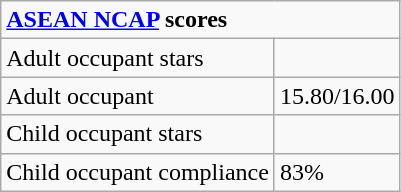<table class="wikitable">
<tr>
<td colspan="2"><strong><a href='#'>ASEAN NCAP</a> scores</strong></td>
</tr>
<tr>
<td>Adult occupant stars</td>
<td></td>
</tr>
<tr>
<td>Adult occupant</td>
<td>15.80/16.00</td>
</tr>
<tr>
<td>Child occupant stars</td>
<td></td>
</tr>
<tr>
<td>Child occupant compliance</td>
<td>83%</td>
</tr>
</table>
